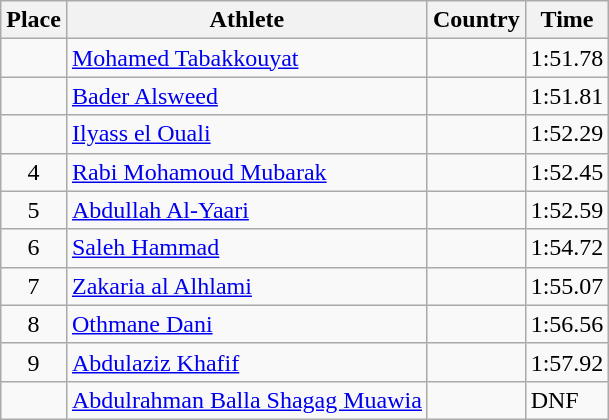<table class="wikitable">
<tr>
<th>Place</th>
<th>Athlete</th>
<th>Country</th>
<th>Time</th>
</tr>
<tr>
<td align=center></td>
<td><a href='#'>Mohamed Tabakkouyat</a></td>
<td></td>
<td>1:51.78</td>
</tr>
<tr>
<td align=center></td>
<td><a href='#'>Bader Alsweed</a></td>
<td></td>
<td>1:51.81</td>
</tr>
<tr>
<td align=center></td>
<td><a href='#'>Ilyass el Ouali</a></td>
<td></td>
<td>1:52.29</td>
</tr>
<tr>
<td align=center>4</td>
<td><a href='#'>Rabi Mohamoud Mubarak</a></td>
<td></td>
<td>1:52.45</td>
</tr>
<tr>
<td align=center>5</td>
<td><a href='#'>Abdullah Al-Yaari</a></td>
<td></td>
<td>1:52.59</td>
</tr>
<tr>
<td align=center>6</td>
<td><a href='#'>Saleh Hammad</a></td>
<td></td>
<td>1:54.72</td>
</tr>
<tr>
<td align=center>7</td>
<td><a href='#'>Zakaria al Alhlami</a></td>
<td></td>
<td>1:55.07</td>
</tr>
<tr>
<td align=center>8</td>
<td><a href='#'>Othmane Dani</a></td>
<td></td>
<td>1:56.56</td>
</tr>
<tr>
<td align=center>9</td>
<td><a href='#'>Abdulaziz Khafif</a></td>
<td></td>
<td>1:57.92</td>
</tr>
<tr>
<td align=center></td>
<td><a href='#'>Abdulrahman Balla Shagag Muawia</a></td>
<td></td>
<td>DNF</td>
</tr>
</table>
